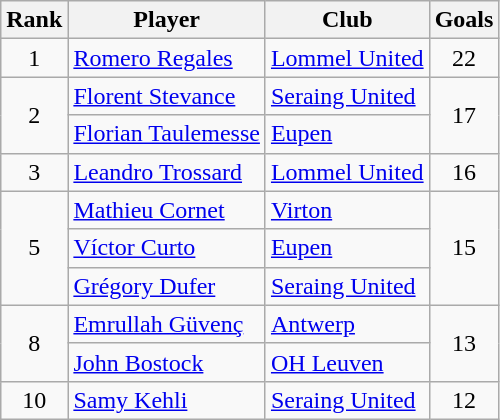<table class="wikitable" style="text-align:center">
<tr>
<th>Rank</th>
<th>Player</th>
<th>Club</th>
<th>Goals</th>
</tr>
<tr>
<td>1</td>
<td align="left"> <a href='#'>Romero Regales</a></td>
<td align="left"><a href='#'>Lommel United</a></td>
<td>22</td>
</tr>
<tr>
<td rowspan="2">2</td>
<td align="left"> <a href='#'>Florent Stevance</a></td>
<td align="left"><a href='#'>Seraing United</a></td>
<td rowspan="2">17</td>
</tr>
<tr>
<td align="left"> <a href='#'>Florian Taulemesse</a></td>
<td align="left"><a href='#'>Eupen</a></td>
</tr>
<tr>
<td>3</td>
<td align="left"> <a href='#'>Leandro Trossard</a></td>
<td align="left"><a href='#'>Lommel United</a></td>
<td>16</td>
</tr>
<tr>
<td rowspan="3">5</td>
<td align="left"> <a href='#'>Mathieu Cornet</a></td>
<td align="left"><a href='#'>Virton</a></td>
<td rowspan="3">15</td>
</tr>
<tr>
<td align="left"> <a href='#'>Víctor Curto</a></td>
<td align="left"><a href='#'>Eupen</a></td>
</tr>
<tr>
<td align="left"> <a href='#'>Grégory Dufer</a></td>
<td align="left"><a href='#'>Seraing United</a></td>
</tr>
<tr>
<td rowspan="2">8</td>
<td align="left"> <a href='#'>Emrullah Güvenç</a></td>
<td align="left"><a href='#'>Antwerp</a></td>
<td rowspan="2">13</td>
</tr>
<tr>
<td align="left"> <a href='#'>John Bostock</a></td>
<td align="left"><a href='#'>OH Leuven</a></td>
</tr>
<tr>
<td>10</td>
<td align="left"> <a href='#'>Samy Kehli</a></td>
<td align="left"><a href='#'>Seraing United</a></td>
<td>12</td>
</tr>
</table>
